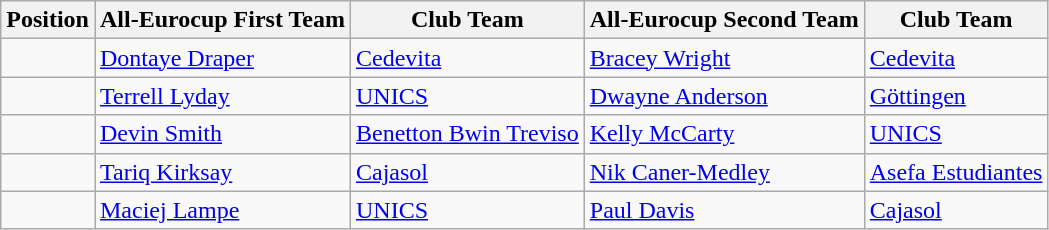<table | class="wikitable sortable">
<tr>
<th>Position</th>
<th>All-Eurocup First Team</th>
<th>Club Team</th>
<th>All-Eurocup Second Team</th>
<th>Club Team</th>
</tr>
<tr>
<td></td>
<td> <a href='#'>Dontaye Draper</a></td>
<td> <a href='#'>Cedevita</a></td>
<td> <a href='#'>Bracey Wright</a></td>
<td> <a href='#'>Cedevita</a></td>
</tr>
<tr>
<td></td>
<td> <a href='#'>Terrell Lyday</a></td>
<td> <a href='#'>UNICS</a></td>
<td> <a href='#'>Dwayne Anderson</a></td>
<td> <a href='#'>Göttingen</a></td>
</tr>
<tr>
<td></td>
<td> <a href='#'>Devin Smith</a></td>
<td> <a href='#'>Benetton Bwin Treviso</a></td>
<td> <a href='#'>Kelly McCarty</a></td>
<td> <a href='#'>UNICS</a></td>
</tr>
<tr>
<td></td>
<td> <a href='#'>Tariq Kirksay</a></td>
<td> <a href='#'>Cajasol</a></td>
<td> <a href='#'>Nik Caner-Medley</a></td>
<td> <a href='#'>Asefa Estudiantes</a></td>
</tr>
<tr>
<td></td>
<td> <a href='#'>Maciej Lampe</a></td>
<td> <a href='#'>UNICS</a></td>
<td> <a href='#'>Paul Davis</a></td>
<td> <a href='#'>Cajasol</a></td>
</tr>
</table>
